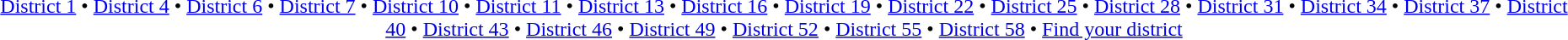<table id=toc class=toc summary=Contents>
<tr>
<td align=center><br><a href='#'>District 1</a> • <a href='#'>District 4</a> • <a href='#'>District 6</a> • <a href='#'>District 7</a> • <a href='#'>District 10</a> • <a href='#'>District 11</a> • <a href='#'>District 13</a> • <a href='#'>District 16</a> • <a href='#'>District 19</a> • <a href='#'>District 22</a> • <a href='#'>District 25</a> • <a href='#'>District 28</a> • <a href='#'>District 31</a> • <a href='#'>District 34</a> • <a href='#'>District 37</a> • <a href='#'>District 40</a> • <a href='#'>District 43</a> • <a href='#'>District 46</a> • <a href='#'>District 49</a> • <a href='#'>District 52</a> • <a href='#'>District 55</a> • <a href='#'>District 58</a> • <a href='#'>Find your district</a>
</td>
</tr>
</table>
